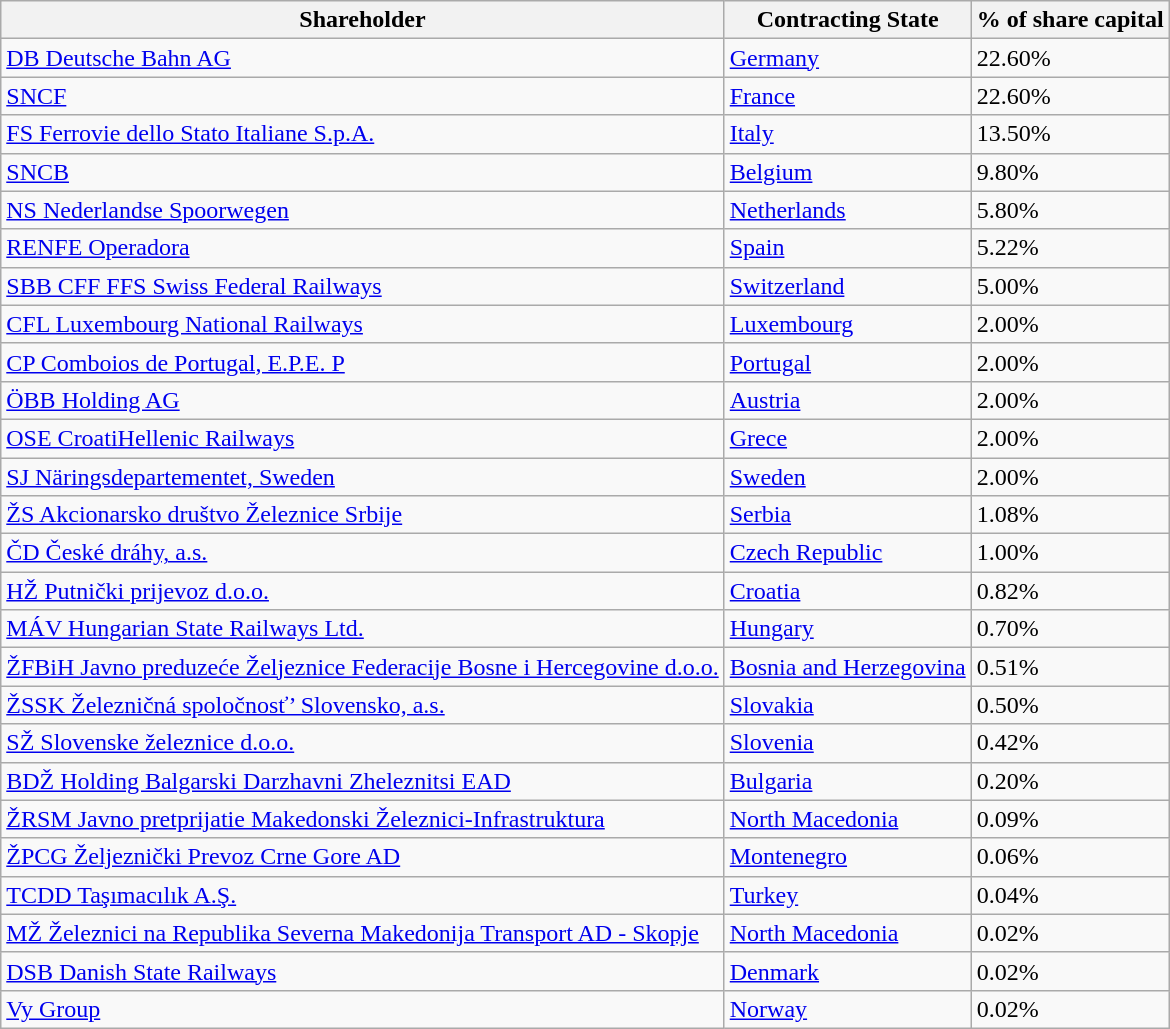<table class="wikitable sortable">
<tr>
<th>Shareholder</th>
<th>Contracting State</th>
<th>% of share capital</th>
</tr>
<tr>
<td><a href='#'>DB Deutsche Bahn AG</a></td>
<td> <a href='#'>Germany</a></td>
<td>22.60%</td>
</tr>
<tr>
<td><a href='#'>SNCF</a></td>
<td> <a href='#'>France</a></td>
<td>22.60%</td>
</tr>
<tr>
<td><a href='#'>FS Ferrovie dello Stato Italiane S.p.A.</a></td>
<td> <a href='#'>Italy</a></td>
<td>13.50%</td>
</tr>
<tr>
<td><a href='#'>SNCB</a></td>
<td> <a href='#'>Belgium</a></td>
<td>9.80%</td>
</tr>
<tr>
<td><a href='#'>NS Nederlandse Spoorwegen</a></td>
<td> <a href='#'>Netherlands</a></td>
<td>5.80%</td>
</tr>
<tr>
<td><a href='#'>RENFE Operadora</a></td>
<td> <a href='#'>Spain</a></td>
<td>5.22%</td>
</tr>
<tr>
<td><a href='#'>SBB CFF FFS Swiss Federal Railways</a></td>
<td> <a href='#'>Switzerland</a></td>
<td>5.00%</td>
</tr>
<tr>
<td><a href='#'>CFL Luxembourg National Railways</a></td>
<td> <a href='#'>Luxembourg</a></td>
<td>2.00%</td>
</tr>
<tr>
<td><a href='#'>CP Comboios de Portugal, E.P.E. P</a></td>
<td> <a href='#'>Portugal</a></td>
<td>2.00%</td>
</tr>
<tr>
<td><a href='#'>ÖBB Holding AG</a></td>
<td> <a href='#'>Austria</a></td>
<td>2.00%</td>
</tr>
<tr>
<td><a href='#'>OSE CroatiHellenic Railways</a></td>
<td> <a href='#'>Grece</a></td>
<td>2.00%</td>
</tr>
<tr>
<td><a href='#'>SJ Näringsdepartementet, Sweden</a></td>
<td> <a href='#'>Sweden</a></td>
<td>2.00%</td>
</tr>
<tr>
<td><a href='#'>ŽS Akcionarsko društvo Železnice Srbije</a></td>
<td> <a href='#'>Serbia</a></td>
<td>1.08%</td>
</tr>
<tr>
<td><a href='#'>ČD České dráhy, a.s.</a></td>
<td> <a href='#'>Czech Republic</a></td>
<td>1.00%</td>
</tr>
<tr>
<td><a href='#'>HŽ Putnički prijevoz d.o.o.</a></td>
<td> <a href='#'>Croatia</a></td>
<td>0.82%</td>
</tr>
<tr>
<td><a href='#'>MÁV Hungarian State Railways Ltd.</a></td>
<td> <a href='#'>Hungary</a></td>
<td>0.70%</td>
</tr>
<tr>
<td><a href='#'>ŽFBiH Javno preduzeće Željeznice Federacije Bosne i Hercegovine d.o.o.</a></td>
<td> <a href='#'>Bosnia and Herzegovina</a></td>
<td>0.51%</td>
</tr>
<tr>
<td><a href='#'>ŽSSK Železničná spoločnosť’ Slovensko, a.s.</a></td>
<td> <a href='#'>Slovakia</a></td>
<td>0.50%</td>
</tr>
<tr>
<td><a href='#'>SŽ Slovenske železnice d.o.o.</a></td>
<td> <a href='#'>Slovenia</a></td>
<td>0.42%</td>
</tr>
<tr>
<td><a href='#'>BDŽ Holding Balgarski Darzhavni Zheleznitsi EAD</a></td>
<td> <a href='#'>Bulgaria</a></td>
<td>0.20%</td>
</tr>
<tr>
<td><a href='#'>ŽRSM Javno pretprijatie Makedonski Železnici-Infrastruktura</a></td>
<td> <a href='#'>North Macedonia</a></td>
<td>0.09%</td>
</tr>
<tr>
<td><a href='#'>ŽPCG Željeznički Prevoz Crne Gore AD</a></td>
<td> <a href='#'>Montenegro</a></td>
<td>0.06%</td>
</tr>
<tr>
<td><a href='#'>TCDD Taşımacılık A.Ş.</a></td>
<td> <a href='#'>Turkey</a></td>
<td>0.04%</td>
</tr>
<tr>
<td><a href='#'>MŽ Železnici na Republika Severna Makedonija Transport AD - Skopje</a></td>
<td> <a href='#'>North Macedonia</a></td>
<td>0.02%</td>
</tr>
<tr>
<td><a href='#'>DSB Danish State Railways</a></td>
<td> <a href='#'>Denmark</a></td>
<td>0.02%</td>
</tr>
<tr>
<td><a href='#'>Vy Group</a></td>
<td> <a href='#'>Norway</a></td>
<td>0.02%</td>
</tr>
</table>
